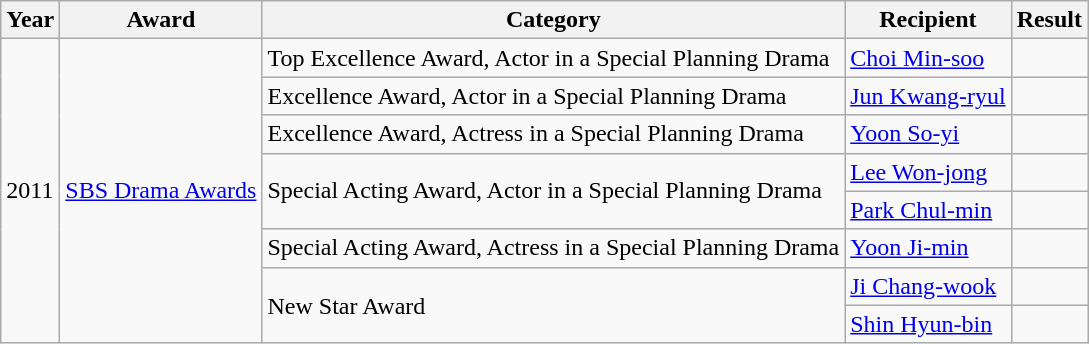<table class="wikitable">
<tr>
<th>Year</th>
<th>Award</th>
<th>Category</th>
<th>Recipient</th>
<th>Result</th>
</tr>
<tr>
<td rowspan="8">2011</td>
<td rowspan="8"><a href='#'>SBS Drama Awards</a></td>
<td>Top Excellence Award, Actor in a Special Planning Drama</td>
<td><a href='#'>Choi Min-soo</a></td>
<td></td>
</tr>
<tr>
<td>Excellence Award, Actor in a Special Planning Drama</td>
<td><a href='#'>Jun Kwang-ryul</a></td>
<td></td>
</tr>
<tr>
<td>Excellence Award, Actress in a Special Planning Drama</td>
<td><a href='#'>Yoon So-yi</a></td>
<td></td>
</tr>
<tr>
<td rowspan="2">Special Acting Award, Actor in a Special Planning Drama</td>
<td><a href='#'>Lee Won-jong</a></td>
<td></td>
</tr>
<tr>
<td><a href='#'>Park Chul-min</a></td>
<td></td>
</tr>
<tr>
<td>Special Acting Award, Actress in a Special Planning Drama</td>
<td><a href='#'>Yoon Ji-min</a></td>
<td></td>
</tr>
<tr>
<td rowspan="2">New Star Award</td>
<td><a href='#'>Ji Chang-wook</a></td>
<td></td>
</tr>
<tr>
<td><a href='#'>Shin Hyun-bin</a></td>
<td></td>
</tr>
</table>
